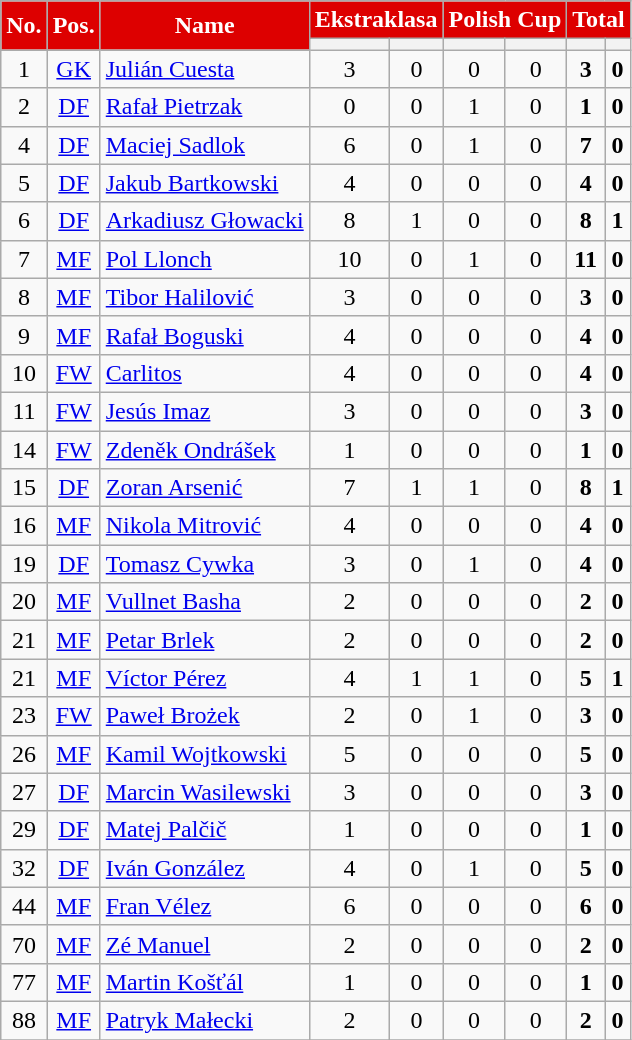<table class="wikitable sortable" style="text-align: center;">
<tr>
<th rowspan="2" style="background:#DD0000; color:white; text-align:center;">No.</th>
<th rowspan="2" style="background:#DD0000; color:white; text-align:center;">Pos.</th>
<th rowspan="2" style="background:#DD0000; color:white; text-align:center;">Name</th>
<th colspan="2" style="background:#DD0000; color:white; text-align:center;">Ekstraklasa</th>
<th colspan="2" style="background:#DD0000; color:white; text-align:center;">Polish Cup</th>
<th colspan="2" style="background:#DD0000; color:white; text-align:center;"><strong>Total</strong></th>
</tr>
<tr>
<th></th>
<th></th>
<th></th>
<th></th>
<th></th>
<th></th>
</tr>
<tr>
<td>1</td>
<td><a href='#'>GK</a></td>
<td align=left> <a href='#'>Julián Cuesta</a></td>
<td>3</td>
<td>0</td>
<td>0</td>
<td>0</td>
<td><strong>3</strong></td>
<td><strong>0</strong></td>
</tr>
<tr>
<td>2</td>
<td><a href='#'>DF</a></td>
<td align=left> <a href='#'>Rafał Pietrzak</a></td>
<td>0</td>
<td>0</td>
<td>1</td>
<td>0</td>
<td><strong>1</strong></td>
<td><strong>0</strong></td>
</tr>
<tr>
<td>4</td>
<td><a href='#'>DF</a></td>
<td align=left> <a href='#'>Maciej Sadlok</a></td>
<td>6</td>
<td>0</td>
<td>1</td>
<td>0</td>
<td><strong>7</strong></td>
<td><strong>0</strong></td>
</tr>
<tr>
<td>5</td>
<td><a href='#'>DF</a></td>
<td align=left> <a href='#'>Jakub Bartkowski</a></td>
<td>4</td>
<td>0</td>
<td>0</td>
<td>0</td>
<td><strong>4</strong></td>
<td><strong>0</strong></td>
</tr>
<tr>
<td>6</td>
<td><a href='#'>DF</a></td>
<td align=left> <a href='#'>Arkadiusz Głowacki</a></td>
<td>8</td>
<td>1</td>
<td>0</td>
<td>0</td>
<td><strong>8</strong></td>
<td><strong>1</strong></td>
</tr>
<tr>
<td>7</td>
<td><a href='#'>MF</a></td>
<td align=left> <a href='#'>Pol Llonch</a></td>
<td>10</td>
<td>0</td>
<td>1</td>
<td>0</td>
<td><strong>11</strong></td>
<td><strong>0</strong></td>
</tr>
<tr>
<td>8</td>
<td><a href='#'>MF</a></td>
<td align=left> <a href='#'>Tibor Halilović</a></td>
<td>3</td>
<td>0</td>
<td>0</td>
<td>0</td>
<td><strong>3</strong></td>
<td><strong>0</strong></td>
</tr>
<tr>
<td>9</td>
<td><a href='#'>MF</a></td>
<td align=left> <a href='#'>Rafał Boguski</a></td>
<td>4</td>
<td>0</td>
<td>0</td>
<td>0</td>
<td><strong>4</strong></td>
<td><strong>0</strong></td>
</tr>
<tr>
<td>10</td>
<td><a href='#'>FW</a></td>
<td align=left> <a href='#'>Carlitos</a></td>
<td>4</td>
<td>0</td>
<td>0</td>
<td>0</td>
<td><strong>4</strong></td>
<td><strong>0</strong></td>
</tr>
<tr>
<td>11</td>
<td><a href='#'>FW</a></td>
<td align=left> <a href='#'>Jesús Imaz</a></td>
<td>3</td>
<td>0</td>
<td>0</td>
<td>0</td>
<td><strong>3</strong></td>
<td><strong>0</strong></td>
</tr>
<tr>
<td>14</td>
<td><a href='#'>FW</a></td>
<td align=left> <a href='#'>Zdeněk Ondrášek</a></td>
<td>1</td>
<td>0</td>
<td>0</td>
<td>0</td>
<td><strong>1</strong></td>
<td><strong>0</strong></td>
</tr>
<tr>
<td>15</td>
<td><a href='#'>DF</a></td>
<td align=left> <a href='#'>Zoran Arsenić</a></td>
<td>7</td>
<td>1</td>
<td>1</td>
<td>0</td>
<td><strong>8</strong></td>
<td><strong>1</strong></td>
</tr>
<tr>
<td>16</td>
<td><a href='#'>MF</a></td>
<td align=left> <a href='#'>Nikola Mitrović</a></td>
<td>4</td>
<td>0</td>
<td>0</td>
<td>0</td>
<td><strong>4</strong></td>
<td><strong>0</strong></td>
</tr>
<tr>
<td>19</td>
<td><a href='#'>DF</a></td>
<td align=left> <a href='#'>Tomasz Cywka</a></td>
<td>3</td>
<td>0</td>
<td>1</td>
<td>0</td>
<td><strong>4</strong></td>
<td><strong>0</strong></td>
</tr>
<tr>
<td>20</td>
<td><a href='#'>MF</a></td>
<td align=left> <a href='#'>Vullnet Basha</a></td>
<td>2</td>
<td>0</td>
<td>0</td>
<td>0</td>
<td><strong>2</strong></td>
<td><strong>0</strong></td>
</tr>
<tr>
<td>21</td>
<td><a href='#'>MF</a></td>
<td align=left> <a href='#'>Petar Brlek</a></td>
<td>2</td>
<td>0</td>
<td>0</td>
<td>0</td>
<td><strong>2</strong></td>
<td><strong>0</strong></td>
</tr>
<tr>
<td>21</td>
<td><a href='#'>MF</a></td>
<td align=left> <a href='#'>Víctor Pérez</a></td>
<td>4</td>
<td>1</td>
<td>1</td>
<td>0</td>
<td><strong>5</strong></td>
<td><strong>1</strong></td>
</tr>
<tr>
<td>23</td>
<td><a href='#'>FW</a></td>
<td align=left> <a href='#'>Paweł Brożek</a></td>
<td>2</td>
<td>0</td>
<td>1</td>
<td>0</td>
<td><strong>3</strong></td>
<td><strong>0</strong></td>
</tr>
<tr>
<td>26</td>
<td><a href='#'>MF</a></td>
<td align=left> <a href='#'>Kamil Wojtkowski</a></td>
<td>5</td>
<td>0</td>
<td>0</td>
<td>0</td>
<td><strong>5</strong></td>
<td><strong>0</strong></td>
</tr>
<tr>
<td>27</td>
<td><a href='#'>DF</a></td>
<td align=left> <a href='#'>Marcin Wasilewski</a></td>
<td>3</td>
<td>0</td>
<td>0</td>
<td>0</td>
<td><strong>3</strong></td>
<td><strong>0</strong></td>
</tr>
<tr>
<td>29</td>
<td><a href='#'>DF</a></td>
<td align=left> <a href='#'>Matej Palčič</a></td>
<td>1</td>
<td>0</td>
<td>0</td>
<td>0</td>
<td><strong>1</strong></td>
<td><strong>0</strong></td>
</tr>
<tr>
<td>32</td>
<td><a href='#'>DF</a></td>
<td align=left> <a href='#'>Iván González</a></td>
<td>4</td>
<td>0</td>
<td>1</td>
<td>0</td>
<td><strong>5</strong></td>
<td><strong>0</strong></td>
</tr>
<tr>
<td>44</td>
<td><a href='#'>MF</a></td>
<td align=left> <a href='#'>Fran Vélez</a></td>
<td>6</td>
<td>0</td>
<td>0</td>
<td>0</td>
<td><strong>6</strong></td>
<td><strong>0</strong></td>
</tr>
<tr>
<td>70</td>
<td><a href='#'>MF</a></td>
<td align=left> <a href='#'>Zé Manuel</a></td>
<td>2</td>
<td>0</td>
<td>0</td>
<td>0</td>
<td><strong>2</strong></td>
<td><strong>0</strong></td>
</tr>
<tr>
<td>77</td>
<td><a href='#'>MF</a></td>
<td align=left> <a href='#'>Martin Košťál</a></td>
<td>1</td>
<td>0</td>
<td>0</td>
<td>0</td>
<td><strong>1</strong></td>
<td><strong>0</strong></td>
</tr>
<tr>
<td>88</td>
<td><a href='#'>MF</a></td>
<td align=left> <a href='#'>Patryk Małecki</a></td>
<td>2</td>
<td>0</td>
<td>0</td>
<td>0</td>
<td><strong>2</strong></td>
<td><strong>0</strong></td>
</tr>
<tr>
</tr>
</table>
